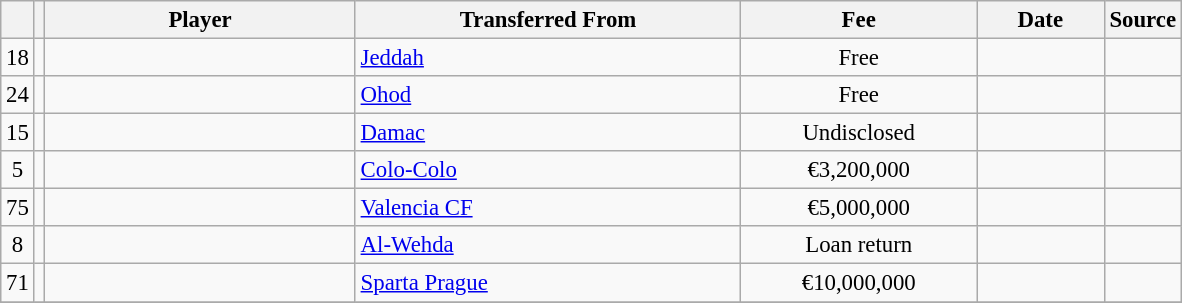<table class="wikitable plainrowheaders sortable" style="font-size:95%">
<tr>
<th></th>
<th></th>
<th scope="col" style="width:200px;"><strong>Player</strong></th>
<th scope="col" style="width:250px;"><strong>Transferred From</strong></th>
<th scope="col" style="width:150px;"><strong>Fee</strong></th>
<th scope="col" style="width:78px;"><strong>Date</strong></th>
<th><strong>Source</strong></th>
</tr>
<tr>
<td align=center>18</td>
<td align=center></td>
<td></td>
<td> <a href='#'>Jeddah</a></td>
<td align=center>Free</td>
<td align=center></td>
<td align=center></td>
</tr>
<tr>
<td align=center>24</td>
<td align=center></td>
<td></td>
<td> <a href='#'>Ohod</a></td>
<td align=center>Free</td>
<td align=center></td>
<td align=center></td>
</tr>
<tr>
<td align=center>15</td>
<td align=center></td>
<td></td>
<td> <a href='#'>Damac</a></td>
<td align=center>Undisclosed</td>
<td align=center></td>
<td align=center></td>
</tr>
<tr>
<td align=center>5</td>
<td align=center></td>
<td></td>
<td> <a href='#'>Colo-Colo</a></td>
<td align=center>€3,200,000</td>
<td align=center></td>
<td align=center></td>
</tr>
<tr>
<td align=center>75</td>
<td align=center></td>
<td></td>
<td> <a href='#'>Valencia CF</a></td>
<td align=center>€5,000,000</td>
<td align=center></td>
<td align=center></td>
</tr>
<tr>
<td align=center>8</td>
<td align=center></td>
<td></td>
<td> <a href='#'>Al-Wehda</a></td>
<td align=center>Loan return</td>
<td align=center></td>
<td align=center></td>
</tr>
<tr>
<td align=center>71</td>
<td align=center></td>
<td></td>
<td> <a href='#'>Sparta Prague</a></td>
<td align=center>€10,000,000</td>
<td align=center></td>
<td align=center></td>
</tr>
<tr>
</tr>
</table>
